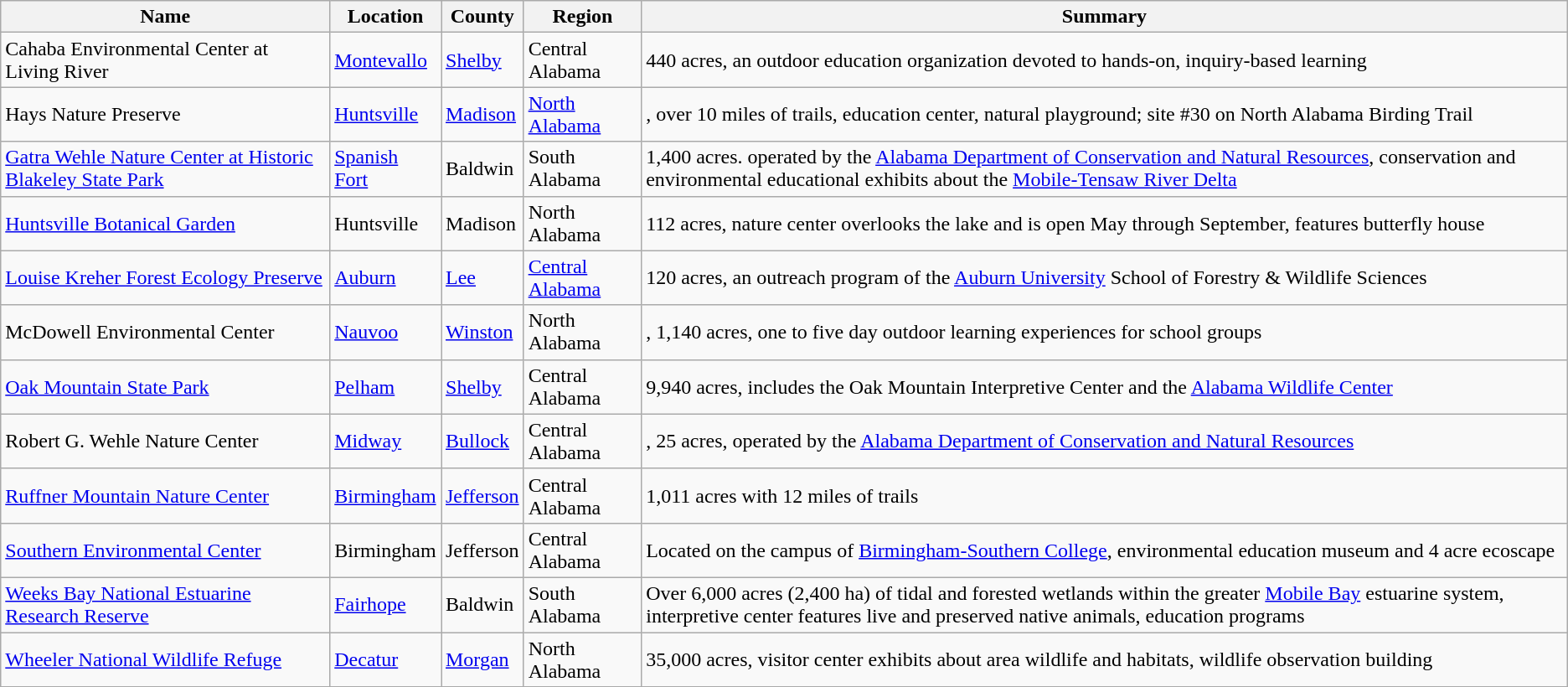<table class="wikitable sortable">
<tr>
<th>Name</th>
<th>Location</th>
<th>County</th>
<th>Region</th>
<th>Summary</th>
</tr>
<tr>
<td>Cahaba Environmental Center at Living River</td>
<td><a href='#'>Montevallo</a></td>
<td><a href='#'>Shelby</a></td>
<td>Central Alabama</td>
<td>440 acres, an outdoor education organization devoted to hands-on, inquiry-based learning</td>
</tr>
<tr>
<td>Hays Nature Preserve</td>
<td><a href='#'>Huntsville</a></td>
<td><a href='#'>Madison</a></td>
<td><a href='#'>North Alabama</a></td>
<td>, over 10 miles of trails, education center, natural playground; site #30 on North Alabama Birding Trail</td>
</tr>
<tr>
<td><a href='#'>Gatra Wehle Nature Center at Historic Blakeley State Park</a></td>
<td><a href='#'>Spanish Fort</a></td>
<td>Baldwin</td>
<td>South Alabama</td>
<td>1,400 acres. operated by the <a href='#'>Alabama Department of Conservation and Natural Resources</a>, conservation and environmental educational exhibits about the <a href='#'>Mobile-Tensaw River Delta</a></td>
</tr>
<tr>
<td><a href='#'>Huntsville Botanical Garden</a></td>
<td>Huntsville</td>
<td>Madison</td>
<td>North Alabama</td>
<td>112 acres, nature center overlooks the lake and is open May through September, features butterfly house</td>
</tr>
<tr>
<td><a href='#'>Louise Kreher Forest Ecology Preserve</a></td>
<td><a href='#'>Auburn</a></td>
<td><a href='#'>Lee</a></td>
<td><a href='#'>Central Alabama</a></td>
<td>120 acres, an outreach program of the <a href='#'>Auburn University</a> School of Forestry & Wildlife Sciences</td>
</tr>
<tr>
<td>McDowell Environmental Center</td>
<td><a href='#'>Nauvoo</a></td>
<td><a href='#'>Winston</a></td>
<td>North Alabama</td>
<td>, 1,140 acres, one to five day outdoor learning experiences for school groups</td>
</tr>
<tr>
<td><a href='#'>Oak Mountain State Park</a></td>
<td><a href='#'>Pelham</a></td>
<td><a href='#'>Shelby</a></td>
<td>Central Alabama</td>
<td>9,940 acres, includes the Oak Mountain Interpretive Center and the <a href='#'>Alabama Wildlife Center</a></td>
</tr>
<tr>
<td>Robert G. Wehle Nature Center</td>
<td><a href='#'>Midway</a></td>
<td><a href='#'>Bullock</a></td>
<td>Central Alabama</td>
<td>, 25 acres, operated by the <a href='#'>Alabama Department of Conservation and Natural Resources</a></td>
</tr>
<tr>
<td><a href='#'>Ruffner Mountain Nature Center</a></td>
<td><a href='#'>Birmingham</a></td>
<td><a href='#'>Jefferson</a></td>
<td>Central Alabama</td>
<td>1,011 acres with 12 miles of trails</td>
</tr>
<tr>
<td><a href='#'>Southern Environmental Center</a></td>
<td>Birmingham</td>
<td>Jefferson</td>
<td>Central Alabama</td>
<td>Located on the campus of <a href='#'>Birmingham-Southern College</a>, environmental education museum and 4 acre ecoscape</td>
</tr>
<tr>
<td><a href='#'>Weeks Bay National Estuarine Research Reserve</a></td>
<td><a href='#'>Fairhope</a></td>
<td>Baldwin</td>
<td>South Alabama</td>
<td>Over 6,000 acres (2,400 ha) of tidal and forested wetlands within the greater <a href='#'>Mobile Bay</a> estuarine system, interpretive center features live and preserved native animals, education programs</td>
</tr>
<tr>
<td><a href='#'>Wheeler National Wildlife Refuge</a></td>
<td><a href='#'>Decatur</a></td>
<td><a href='#'>Morgan</a></td>
<td>North Alabama</td>
<td>35,000 acres, visitor center exhibits about area wildlife and habitats, wildlife observation building</td>
</tr>
<tr>
</tr>
</table>
